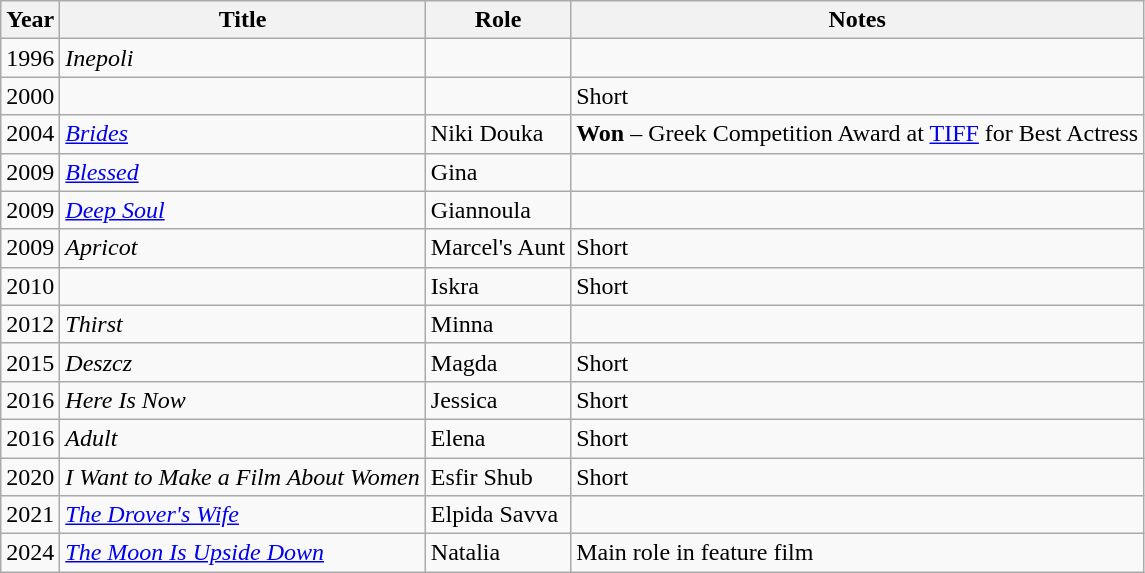<table class="wikitable sortable">
<tr>
<th>Year</th>
<th>Title</th>
<th>Role</th>
<th class="unsortable">Notes</th>
</tr>
<tr>
<td>1996</td>
<td><em>Inepoli</em></td>
<td></td>
<td></td>
</tr>
<tr>
<td>2000</td>
<td><em></em></td>
<td></td>
<td>Short</td>
</tr>
<tr>
<td>2004</td>
<td><em><a href='#'>Brides</a></em></td>
<td>Niki Douka</td>
<td><strong>Won</strong> – Greek Competition Award at <a href='#'>TIFF</a> for Best Actress</td>
</tr>
<tr>
<td>2009</td>
<td><em><a href='#'>Blessed</a></em></td>
<td>Gina</td>
<td></td>
</tr>
<tr>
<td>2009</td>
<td><em><a href='#'>Deep Soul</a></em></td>
<td>Giannoula</td>
<td></td>
</tr>
<tr>
<td>2009</td>
<td><em>Apricot</em></td>
<td>Marcel's Aunt</td>
<td>Short</td>
</tr>
<tr>
<td>2010</td>
<td><em></em></td>
<td>Iskra</td>
<td>Short</td>
</tr>
<tr>
<td>2012</td>
<td><em>Thirst</em></td>
<td>Minna</td>
<td></td>
</tr>
<tr>
<td>2015</td>
<td><em>Deszcz</em></td>
<td>Magda</td>
<td>Short</td>
</tr>
<tr>
<td>2016</td>
<td><em>Here Is Now</em></td>
<td>Jessica</td>
<td>Short</td>
</tr>
<tr>
<td>2016</td>
<td><em>Adult</em></td>
<td>Elena</td>
<td>Short</td>
</tr>
<tr>
<td>2020</td>
<td><em>I Want to Make a Film About Women</em></td>
<td>Esfir Shub</td>
<td>Short</td>
</tr>
<tr>
<td>2021</td>
<td><em><a href='#'>The Drover's Wife</a></em></td>
<td>Elpida Savva</td>
<td></td>
</tr>
<tr>
<td>2024</td>
<td><em><a href='#'>The Moon Is Upside Down</a></em></td>
<td>Natalia</td>
<td>Main role in feature film</td>
</tr>
</table>
